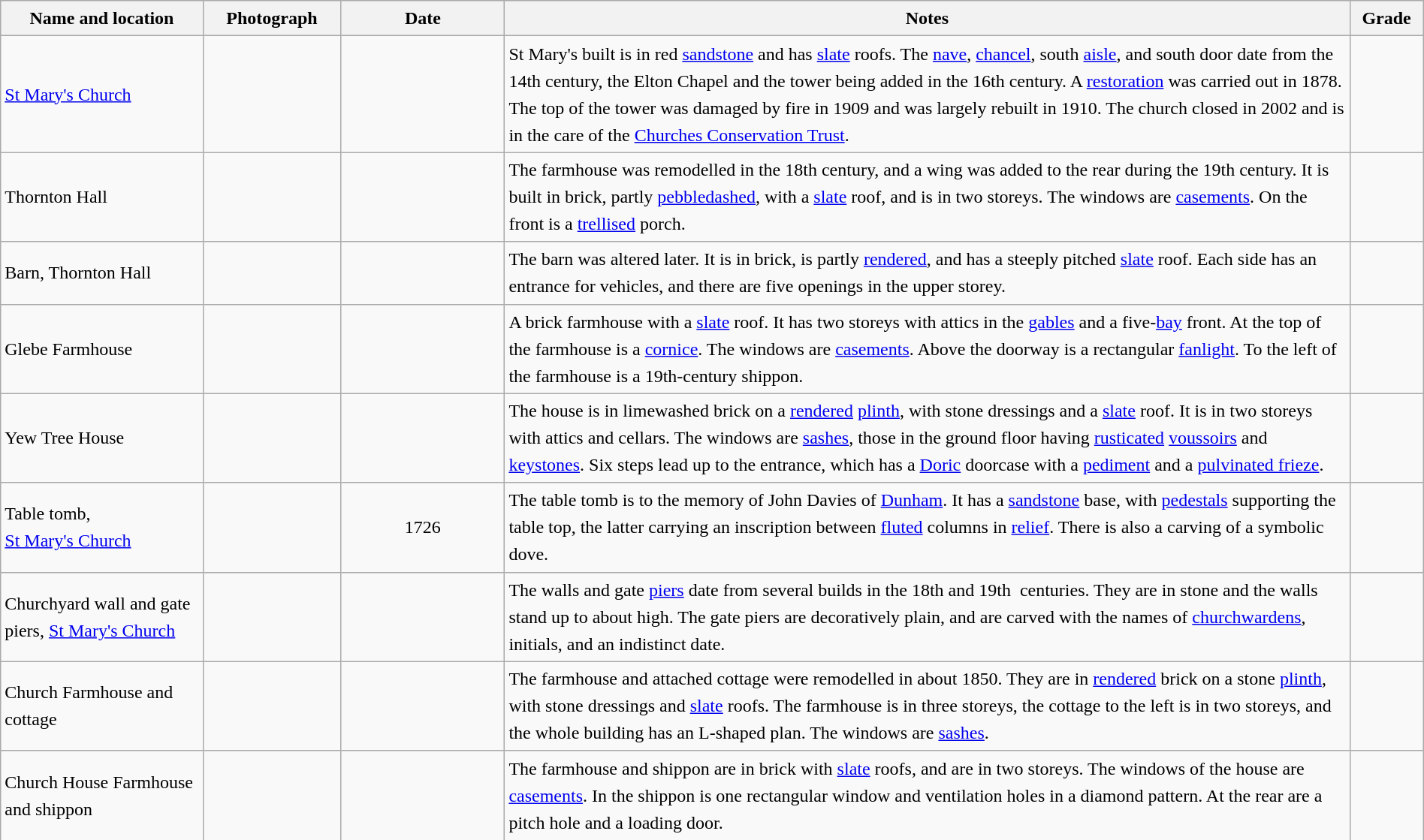<table class="wikitable sortable plainrowheaders" style="width:100%;border:0px;text-align:left;line-height:150%;">
<tr>
<th scope="col"  style="width:150px">Name and location</th>
<th scope="col"  style="width:100px" class="unsortable">Photograph</th>
<th scope="col"  style="width:120px">Date</th>
<th scope="col"  style="width:650px" class="unsortable">Notes</th>
<th scope="col"  style="width:50px">Grade</th>
</tr>
<tr>
<td><a href='#'>St Mary's Church</a><br><small></small></td>
<td></td>
<td align="center"></td>
<td>St Mary's built is in red <a href='#'>sandstone</a> and has <a href='#'>slate</a> roofs.  The <a href='#'>nave</a>, <a href='#'>chancel</a>, south <a href='#'>aisle</a>, and south door date from the 14th century, the Elton Chapel and the tower being added in the 16th century.  A <a href='#'>restoration</a> was carried out in 1878.  The top of the tower was damaged by fire in 1909 and was largely rebuilt in 1910.  The church closed in 2002 and is in the care of the <a href='#'>Churches Conservation Trust</a>.</td>
<td align="center" ></td>
</tr>
<tr>
<td>Thornton Hall<br><small></small></td>
<td></td>
<td align="center"></td>
<td>The farmhouse was remodelled in the 18th century, and a wing was added to the rear during the 19th century.  It is built in brick, partly <a href='#'>pebbledashed</a>, with a <a href='#'>slate</a> roof, and is in two storeys.  The windows are <a href='#'>casements</a>.  On the front is a <a href='#'>trellised</a> porch.</td>
<td align="center" ></td>
</tr>
<tr>
<td>Barn, Thornton Hall<br><small></small></td>
<td></td>
<td align="center"></td>
<td>The barn was altered later.  It is in brick, is partly <a href='#'>rendered</a>, and has a steeply pitched <a href='#'>slate</a> roof.  Each side has an entrance for vehicles, and there are five openings in the upper storey.</td>
<td align="center" ></td>
</tr>
<tr>
<td>Glebe Farmhouse<br><small></small></td>
<td></td>
<td align="center"></td>
<td>A brick farmhouse with a <a href='#'>slate</a> roof.  It has two storeys with attics in the <a href='#'>gables</a> and a five-<a href='#'>bay</a> front.  At the top of the farmhouse is a <a href='#'>cornice</a>.  The windows are <a href='#'>casements</a>.  Above the doorway is a rectangular <a href='#'>fanlight</a>.  To the left of the farmhouse is a 19th-century shippon.</td>
<td align="center" ></td>
</tr>
<tr>
<td>Yew Tree House<br><small></small></td>
<td></td>
<td align="center"></td>
<td>The house is in limewashed brick on a <a href='#'>rendered</a> <a href='#'>plinth</a>, with stone dressings and a <a href='#'>slate</a> roof.  It is in two storeys with attics and cellars.  The windows are <a href='#'>sashes</a>, those in the ground floor having <a href='#'>rusticated</a> <a href='#'>voussoirs</a> and <a href='#'>keystones</a>.  Six steps lead up to the entrance, which has a <a href='#'>Doric</a> doorcase with a <a href='#'>pediment</a> and a <a href='#'>pulvinated frieze</a>.</td>
<td align="center" ></td>
</tr>
<tr>
<td>Table tomb,<br><a href='#'>St Mary's Church</a><br><small></small></td>
<td></td>
<td align="center">1726</td>
<td>The table tomb is to the memory of John Davies of <a href='#'>Dunham</a>.  It has a <a href='#'>sandstone</a> base, with <a href='#'>pedestals</a> supporting the table top, the latter carrying an inscription between <a href='#'>fluted</a> columns in <a href='#'>relief</a>.  There is also a carving of a symbolic dove.</td>
<td align="center" ></td>
</tr>
<tr>
<td>Churchyard wall and gate piers, <a href='#'>St Mary's Church</a><br><small></small></td>
<td></td>
<td align="center"></td>
<td>The walls and gate <a href='#'>piers</a> date from several builds in the 18th and 19th  centuries.  They are in stone and the walls stand up to about  high.  The gate piers are decoratively plain, and are carved with the names of <a href='#'>churchwardens</a>, initials, and an indistinct date.</td>
<td align="center" ></td>
</tr>
<tr>
<td>Church Farmhouse and cottage<br><small></small></td>
<td></td>
<td align="center"></td>
<td>The farmhouse and attached cottage were remodelled in about 1850.  They are in <a href='#'>rendered</a> brick on a stone <a href='#'>plinth</a>, with stone dressings and <a href='#'>slate</a> roofs.  The farmhouse is in three storeys, the cottage to the left is in two storeys, and the whole building has an L-shaped plan.  The windows are <a href='#'>sashes</a>.</td>
<td align="center" ></td>
</tr>
<tr>
<td>Church House Farmhouse and shippon<br><small></small></td>
<td></td>
<td align="center"></td>
<td>The farmhouse and shippon are in brick with <a href='#'>slate</a> roofs, and are in two storeys.  The windows of the house are <a href='#'>casements</a>.  In the shippon is one rectangular window and ventilation holes in a diamond pattern.  At the rear are a pitch hole and a loading door.</td>
<td align="center" ></td>
</tr>
<tr>
</tr>
</table>
